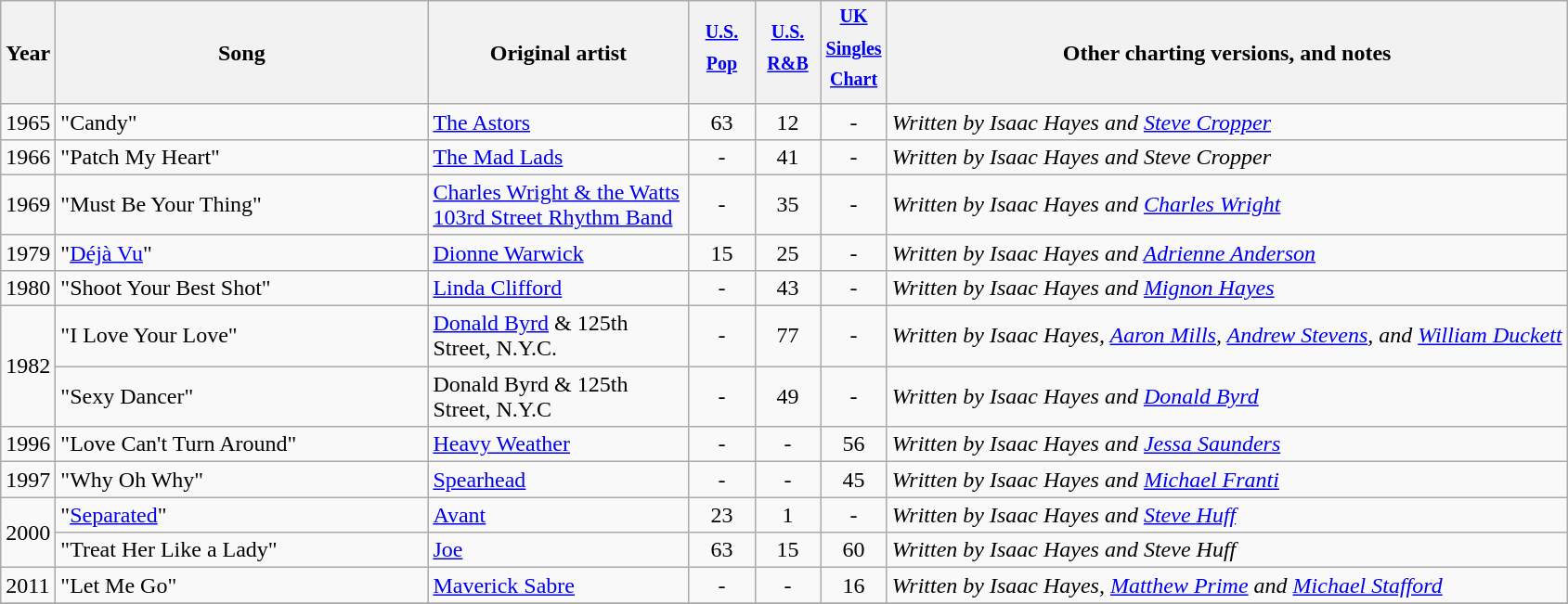<table class="wikitable">
<tr>
<th>Year</th>
<th width="260">Song</th>
<th width="180">Original artist</th>
<th width="40"><sup><a href='#'>U.S. Pop</a></sup></th>
<th width="40"><sup><a href='#'>U.S. R&B</a></sup></th>
<th width="40"><sup><a href='#'>UK Singles Chart</a></sup></th>
<th>Other charting versions, and notes</th>
</tr>
<tr>
<td rowspan="1">1965</td>
<td>"Candy"</td>
<td><a href='#'>The Astors</a></td>
<td align="center">63</td>
<td align="center">12</td>
<td align="center">-</td>
<td><em>Written by Isaac Hayes and <a href='#'>Steve Cropper</a></em></td>
</tr>
<tr>
<td rowspan="1">1966</td>
<td>"Patch My Heart"</td>
<td><a href='#'>The Mad Lads</a></td>
<td align="center">-</td>
<td align="center">41</td>
<td align="center">-</td>
<td><em>Written by Isaac Hayes and Steve Cropper</em></td>
</tr>
<tr>
<td rowspan="1">1969</td>
<td>"Must Be Your Thing"</td>
<td><a href='#'>Charles Wright & the Watts 103rd Street Rhythm Band</a></td>
<td align="center">-</td>
<td align="center">35</td>
<td align="center">-</td>
<td><em>Written by Isaac Hayes and <a href='#'>Charles Wright</a></em></td>
</tr>
<tr>
<td rowspan="1">1979</td>
<td>"<a href='#'>Déjà Vu</a>"</td>
<td><a href='#'>Dionne Warwick</a></td>
<td align="center">15</td>
<td align="center">25</td>
<td align="center">-</td>
<td><em>Written by Isaac Hayes and <a href='#'>Adrienne Anderson</a></em></td>
</tr>
<tr>
<td rowspan="1">1980</td>
<td>"Shoot Your Best Shot"</td>
<td><a href='#'>Linda Clifford</a></td>
<td align="center">-</td>
<td align="center">43</td>
<td align="center">-</td>
<td><em>Written by Isaac Hayes and <a href='#'>Mignon Hayes</a></em></td>
</tr>
<tr>
<td rowspan="2">1982</td>
<td>"I Love Your Love"</td>
<td><a href='#'>Donald Byrd</a> & 125th Street, N.Y.C.</td>
<td align="center">-</td>
<td align="center">77</td>
<td align="center">-</td>
<td><em>Written by Isaac Hayes, <a href='#'>Aaron Mills</a>, <a href='#'>Andrew Stevens</a>, and <a href='#'>William Duckett</a></em></td>
</tr>
<tr>
<td>"Sexy Dancer"</td>
<td>Donald Byrd & 125th Street, N.Y.C</td>
<td align="center">-</td>
<td align="center">49</td>
<td align="center">-</td>
<td><em>Written by Isaac Hayes and <a href='#'>Donald Byrd</a></em></td>
</tr>
<tr>
<td rowspan="1">1996</td>
<td>"Love Can't Turn Around"</td>
<td><a href='#'>Heavy Weather</a></td>
<td align="center">-</td>
<td align="center">-</td>
<td align="center">56</td>
<td><em>Written by Isaac Hayes and <a href='#'>Jessa Saunders</a></em></td>
</tr>
<tr>
<td rowspan="1">1997</td>
<td>"Why Oh Why"</td>
<td><a href='#'>Spearhead</a></td>
<td align="center">-</td>
<td align="center">-</td>
<td align="center">45</td>
<td><em>Written by Isaac Hayes and <a href='#'>Michael Franti</a></em></td>
</tr>
<tr>
<td rowspan="2">2000</td>
<td>"<a href='#'>Separated</a>"</td>
<td><a href='#'>Avant</a></td>
<td align="center">23</td>
<td align="center">1</td>
<td align="center">-</td>
<td><em>Written by Isaac Hayes and <a href='#'>Steve Huff</a></em></td>
</tr>
<tr>
<td>"Treat Her Like a Lady"</td>
<td><a href='#'>Joe</a></td>
<td align="center">63</td>
<td align="center">15</td>
<td align="center">60</td>
<td><em>Written by Isaac Hayes and Steve Huff</em></td>
</tr>
<tr>
<td rowspan="1">2011</td>
<td>"Let Me Go"</td>
<td><a href='#'>Maverick Sabre</a></td>
<td align="center">-</td>
<td align="center">-</td>
<td align="center">16</td>
<td><em>Written by Isaac Hayes, <a href='#'>Matthew Prime</a> and <a href='#'>Michael Stafford</a></em></td>
</tr>
<tr>
</tr>
</table>
